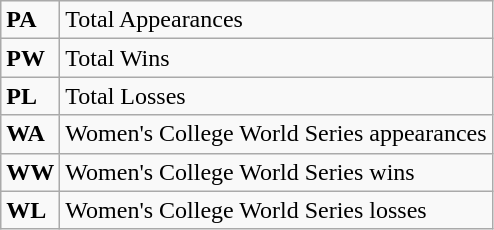<table class="wikitable">
<tr>
<td><strong>PA</strong></td>
<td>Total Appearances</td>
</tr>
<tr>
<td><strong>PW</strong></td>
<td>Total Wins</td>
</tr>
<tr>
<td><strong>PL</strong></td>
<td>Total Losses</td>
</tr>
<tr>
<td><strong>WA</strong></td>
<td>Women's College World Series appearances</td>
</tr>
<tr>
<td><strong>WW</strong></td>
<td>Women's College World Series wins</td>
</tr>
<tr>
<td><strong>WL</strong></td>
<td>Women's College World Series losses</td>
</tr>
</table>
